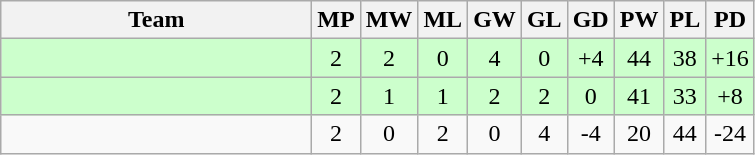<table class=wikitable style="text-align:center">
<tr>
<th width=200>Team</th>
<th width=20>MP</th>
<th width=20>MW</th>
<th width=20>ML</th>
<th width=20>GW</th>
<th width=20>GL</th>
<th width=20>GD</th>
<th width=20>PW</th>
<th width=20>PL</th>
<th width=20>PD</th>
</tr>
<tr style="background:#cfc;">
<td align=left><br></td>
<td>2</td>
<td>2</td>
<td>0</td>
<td>4</td>
<td>0</td>
<td>+4</td>
<td>44</td>
<td>38</td>
<td>+16</td>
</tr>
<tr style="background:#cfc;">
<td align=left><br></td>
<td>2</td>
<td>1</td>
<td>1</td>
<td>2</td>
<td>2</td>
<td>0</td>
<td>41</td>
<td>33</td>
<td>+8</td>
</tr>
<tr>
<td align=left><br></td>
<td>2</td>
<td>0</td>
<td>2</td>
<td>0</td>
<td>4</td>
<td>-4</td>
<td>20</td>
<td>44</td>
<td>-24</td>
</tr>
</table>
